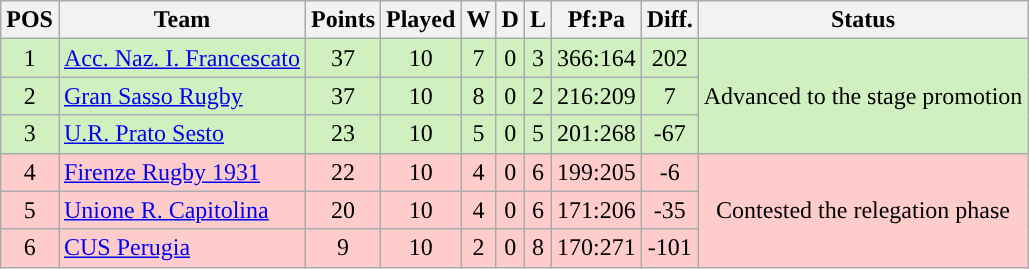<table class="wikitable" style="float:left; margin-right:15px; text-align: center;">
<tr>
<th>POS</th>
<th>Team</th>
<th>Points</th>
<th>Played</th>
<th>W</th>
<th>D</th>
<th>L</th>
<th>Pf:Pa</th>
<th>Diff.</th>
<th>Status</th>
</tr>
<tr style="background:#D0F0C0">
<td>1</td>
<td align=left><a href='#'>Acc. Naz. I. Francescato</a></td>
<td>37</td>
<td>10</td>
<td>7</td>
<td>0</td>
<td>3</td>
<td>366:164</td>
<td>202</td>
<td rowspan=3>Advanced to the stage promotion</td>
</tr>
<tr style="background:#D0F0C0">
<td>2</td>
<td align=left><a href='#'>Gran Sasso Rugby</a></td>
<td>37</td>
<td>10</td>
<td>8</td>
<td>0</td>
<td>2</td>
<td>216:209</td>
<td>7</td>
</tr>
<tr style="background:#D0F0C0">
<td>3</td>
<td align=left><a href='#'>U.R. Prato Sesto</a></td>
<td>23</td>
<td>10</td>
<td>5</td>
<td>0</td>
<td>5</td>
<td>201:268</td>
<td>-67</td>
</tr>
<tr style="background:#FFCCCC">
<td>4</td>
<td align=left><a href='#'>Firenze Rugby 1931</a></td>
<td>22</td>
<td>10</td>
<td>4</td>
<td>0</td>
<td>6</td>
<td>199:205</td>
<td>-6</td>
<td rowspan=3>Contested the relegation phase</td>
</tr>
<tr style="background:#FFCCCC">
<td>5</td>
<td align=left><a href='#'>Unione R. Capitolina</a></td>
<td>20</td>
<td>10</td>
<td>4</td>
<td>0</td>
<td>6</td>
<td>171:206</td>
<td>-35</td>
</tr>
<tr style="background:#FFCCCC">
<td>6</td>
<td align=left><a href='#'>CUS Perugia</a></td>
<td>9</td>
<td>10</td>
<td>2</td>
<td>0</td>
<td>8</td>
<td>170:271</td>
<td>-101</td>
</tr>
</table>
